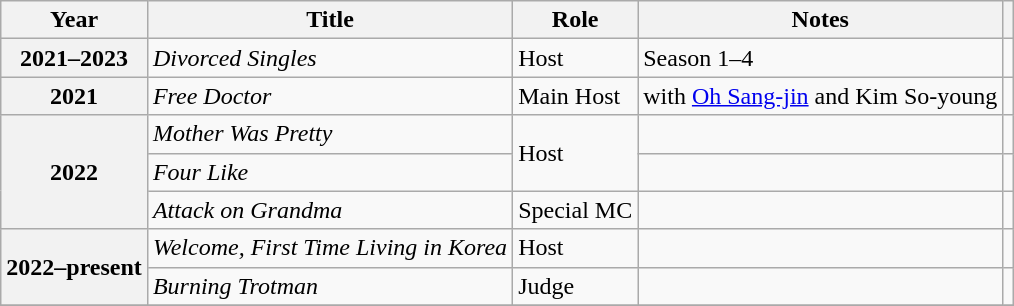<table class="wikitable sortable plainrowheaders">
<tr>
<th scope="col">Year</th>
<th scope="col">Title</th>
<th scope="col">Role</th>
<th scope="col">Notes</th>
<th scope="col" class="unsortable"></th>
</tr>
<tr>
<th scope="row" rowspan=1>2021–2023</th>
<td><em>Divorced Singles</em></td>
<td>Host</td>
<td>Season 1–4</td>
<td></td>
</tr>
<tr>
<th scope="row" rowspan=1>2021</th>
<td><em>Free Doctor</em></td>
<td>Main Host</td>
<td>with <a href='#'>Oh Sang-jin</a> and Kim So-young</td>
<td></td>
</tr>
<tr>
<th scope="row" rowspan=3>2022</th>
<td><em>Mother Was Pretty</em></td>
<td rowspan=2>Host</td>
<td></td>
<td></td>
</tr>
<tr>
<td><em>Four Like</em></td>
<td></td>
<td></td>
</tr>
<tr>
<td><em>Attack on Grandma</em></td>
<td>Special MC</td>
<td></td>
<td></td>
</tr>
<tr>
<th scope="row" rowspan=2>2022–present</th>
<td><em>Welcome, First Time Living in Korea</em></td>
<td>Host</td>
<td></td>
<td></td>
</tr>
<tr>
<td><em>Burning Trotman</em></td>
<td>Judge</td>
<td></td>
<td></td>
</tr>
<tr>
</tr>
</table>
